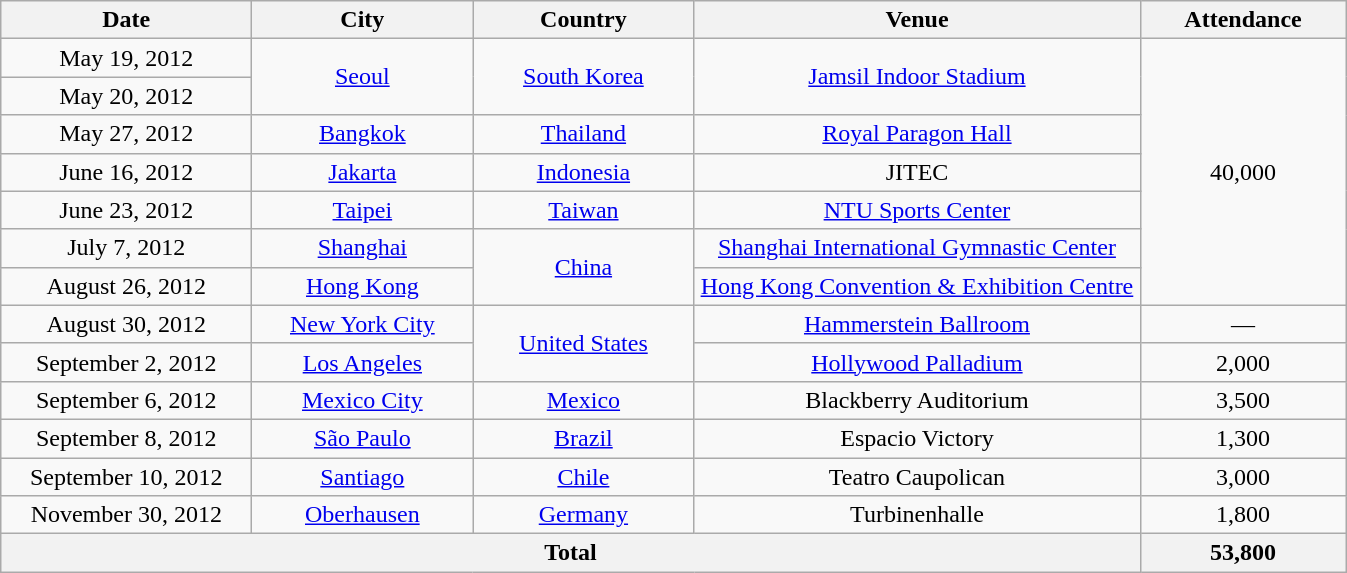<table class="wikitable" style="text-align:center;">
<tr>
<th style="width:160px;">Date</th>
<th style="width:140px;">City</th>
<th style="width:140px;">Country</th>
<th style="width:290px;">Venue</th>
<th style="width:130px;">Attendance</th>
</tr>
<tr>
<td>May 19, 2012</td>
<td rowspan="2"><a href='#'>Seoul</a></td>
<td rowspan="2"><a href='#'>South Korea</a></td>
<td rowspan="2"><a href='#'>Jamsil Indoor Stadium</a></td>
<td rowspan="7">40,000</td>
</tr>
<tr>
<td>May 20, 2012</td>
</tr>
<tr>
<td>May 27, 2012</td>
<td><a href='#'>Bangkok</a></td>
<td><a href='#'>Thailand</a></td>
<td><a href='#'>Royal Paragon Hall</a></td>
</tr>
<tr>
<td>June 16, 2012</td>
<td><a href='#'>Jakarta</a></td>
<td><a href='#'>Indonesia</a></td>
<td>JITEC</td>
</tr>
<tr>
<td>June 23, 2012</td>
<td><a href='#'>Taipei</a></td>
<td><a href='#'>Taiwan</a></td>
<td><a href='#'>NTU Sports Center</a></td>
</tr>
<tr>
<td>July 7, 2012</td>
<td><a href='#'>Shanghai</a></td>
<td rowspan="2"><a href='#'>China</a></td>
<td><a href='#'>Shanghai International Gymnastic Center</a></td>
</tr>
<tr>
<td>August 26, 2012</td>
<td><a href='#'>Hong Kong</a></td>
<td><a href='#'>Hong Kong Convention & Exhibition Centre</a></td>
</tr>
<tr>
<td>August 30, 2012</td>
<td><a href='#'>New York City</a></td>
<td rowspan="2"><a href='#'>United States</a></td>
<td><a href='#'>Hammerstein Ballroom</a></td>
<td>—</td>
</tr>
<tr>
<td>September 2, 2012</td>
<td><a href='#'>Los Angeles</a></td>
<td><a href='#'>Hollywood Palladium</a></td>
<td>2,000</td>
</tr>
<tr>
<td>September 6, 2012</td>
<td><a href='#'>Mexico City</a></td>
<td><a href='#'>Mexico</a></td>
<td>Blackberry Auditorium</td>
<td>3,500</td>
</tr>
<tr>
<td>September 8, 2012</td>
<td><a href='#'>São Paulo</a></td>
<td><a href='#'>Brazil</a></td>
<td>Espacio Victory</td>
<td>1,300</td>
</tr>
<tr>
<td>September 10, 2012</td>
<td><a href='#'>Santiago</a></td>
<td><a href='#'>Chile</a></td>
<td>Teatro Caupolican</td>
<td>3,000</td>
</tr>
<tr>
<td>November 30, 2012</td>
<td><a href='#'>Oberhausen</a></td>
<td><a href='#'>Germany</a></td>
<td>Turbinenhalle</td>
<td>1,800</td>
</tr>
<tr>
<th colspan="4">Total</th>
<th>53,800</th>
</tr>
</table>
